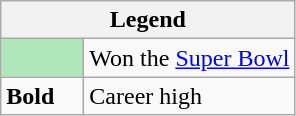<table class="wikitable">
<tr>
<th colspan="2">Legend</th>
</tr>
<tr>
<td style="background:#afe6ba; width:3em;"></td>
<td>Won the <a href='#'>Super Bowl</a></td>
</tr>
<tr>
<td><strong>Bold</strong></td>
<td>Career high</td>
</tr>
</table>
